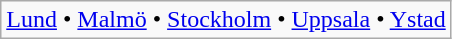<table class="wikitable">
<tr>
<td><a href='#'>Lund</a> • <a href='#'>Malmö</a> • <a href='#'>Stockholm</a> • <a href='#'>Uppsala</a> • <a href='#'>Ystad</a></td>
</tr>
</table>
